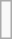<table class="wikitable mw-collapsible mw-collapsed">
<tr>
<td><br>

</td>
</tr>
</table>
